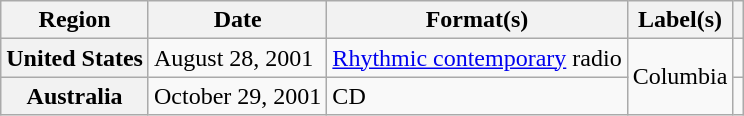<table class="wikitable plainrowheaders">
<tr>
<th scope="col">Region</th>
<th scope="col">Date</th>
<th scope="col">Format(s)</th>
<th scope="col">Label(s)</th>
<th scope="col"></th>
</tr>
<tr>
<th scope="row">United States</th>
<td>August 28, 2001</td>
<td><a href='#'>Rhythmic contemporary</a> radio</td>
<td rowspan="2">Columbia</td>
<td align="center"></td>
</tr>
<tr>
<th scope="row">Australia</th>
<td>October 29, 2001</td>
<td>CD</td>
<td align="center"></td>
</tr>
</table>
